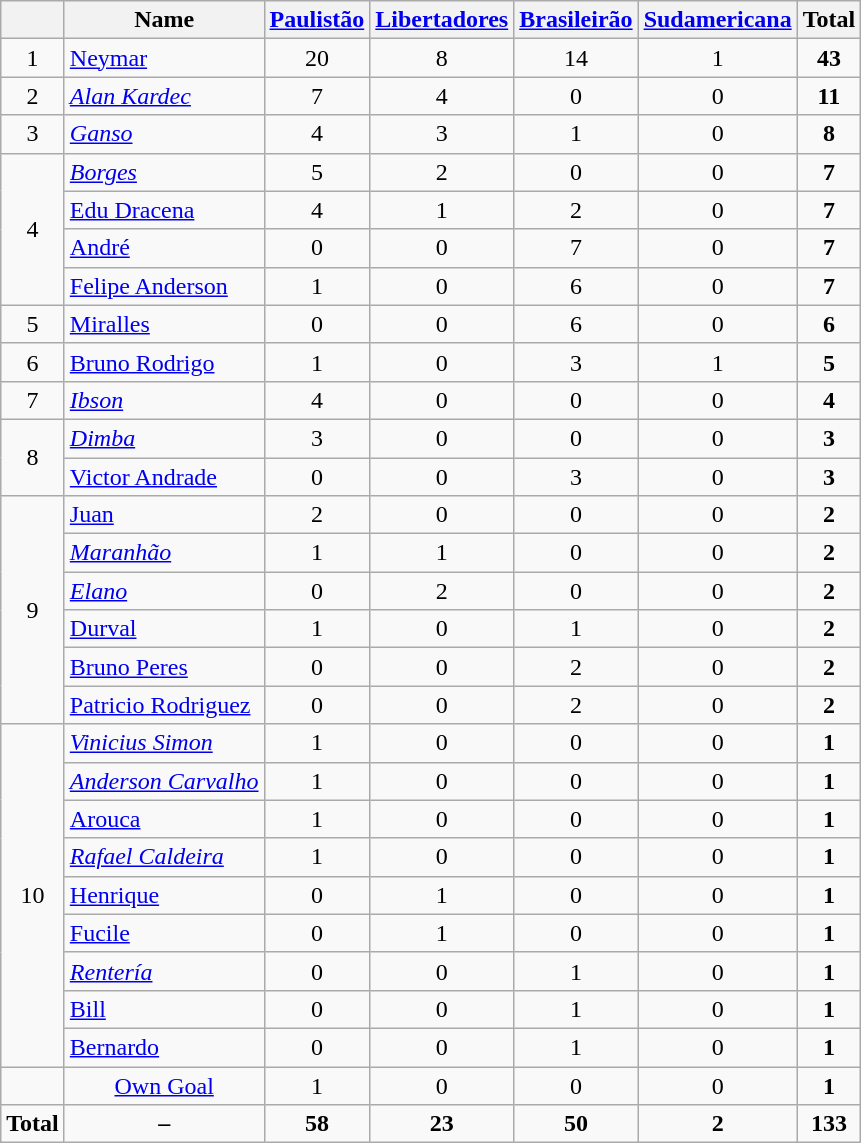<table class="wikitable" style="text-align:center;">
<tr>
<th></th>
<th>Name</th>
<th><a href='#'>Paulistão</a></th>
<th><a href='#'>Libertadores</a></th>
<th><a href='#'>Brasileirão</a></th>
<th><a href='#'>Sudamericana</a></th>
<th>Total</th>
</tr>
<tr>
<td rowspan=>1</td>
<td align=left> <a href='#'>Neymar</a></td>
<td>20</td>
<td>8</td>
<td>14</td>
<td>1</td>
<td><strong>43</strong></td>
</tr>
<tr>
<td rowspan=>2</td>
<td align=left> <em><a href='#'>Alan Kardec</a></em></td>
<td>7</td>
<td>4</td>
<td>0</td>
<td>0</td>
<td><strong>11</strong></td>
</tr>
<tr>
<td rowspan=>3</td>
<td align=left> <em><a href='#'>Ganso</a></em></td>
<td>4</td>
<td>3</td>
<td>1</td>
<td>0</td>
<td><strong>8</strong></td>
</tr>
<tr>
<td rowspan=4>4</td>
<td align=left> <em><a href='#'>Borges</a></em></td>
<td>5</td>
<td>2</td>
<td>0</td>
<td>0</td>
<td><strong>7</strong></td>
</tr>
<tr>
<td align=left> <a href='#'>Edu Dracena</a></td>
<td>4</td>
<td>1</td>
<td>2</td>
<td>0</td>
<td><strong>7</strong></td>
</tr>
<tr>
<td align=left> <a href='#'>André</a></td>
<td>0</td>
<td>0</td>
<td>7</td>
<td>0</td>
<td><strong>7</strong></td>
</tr>
<tr>
<td align=left> <a href='#'>Felipe Anderson</a></td>
<td>1</td>
<td>0</td>
<td>6</td>
<td>0</td>
<td><strong>7</strong></td>
</tr>
<tr>
<td rowspan=>5</td>
<td align=left> <a href='#'>Miralles</a></td>
<td>0</td>
<td>0</td>
<td>6</td>
<td>0</td>
<td><strong>6</strong></td>
</tr>
<tr>
<td rowspan=>6</td>
<td align=left> <a href='#'>Bruno Rodrigo</a></td>
<td>1</td>
<td>0</td>
<td>3</td>
<td>1</td>
<td><strong>5</strong></td>
</tr>
<tr>
<td rowspan=>7</td>
<td align=left> <em><a href='#'>Ibson</a></em></td>
<td>4</td>
<td>0</td>
<td>0</td>
<td>0</td>
<td><strong>4</strong></td>
</tr>
<tr>
<td rowspan=2>8</td>
<td align=left> <em><a href='#'>Dimba</a></em></td>
<td>3</td>
<td>0</td>
<td>0</td>
<td>0</td>
<td><strong>3</strong></td>
</tr>
<tr>
<td align=left> <a href='#'>Victor Andrade</a></td>
<td>0</td>
<td>0</td>
<td>3</td>
<td>0</td>
<td><strong>3</strong></td>
</tr>
<tr>
<td rowspan=6>9</td>
<td align=left> <a href='#'>Juan</a></td>
<td>2</td>
<td>0</td>
<td>0</td>
<td>0</td>
<td><strong>2</strong></td>
</tr>
<tr>
<td align=left> <em><a href='#'>Maranhão</a></em></td>
<td>1</td>
<td>1</td>
<td>0</td>
<td>0</td>
<td><strong>2</strong></td>
</tr>
<tr>
<td align=left> <em><a href='#'>Elano</a></em></td>
<td>0</td>
<td>2</td>
<td>0</td>
<td>0</td>
<td><strong>2</strong></td>
</tr>
<tr>
<td align=left> <a href='#'>Durval</a></td>
<td>1</td>
<td>0</td>
<td>1</td>
<td>0</td>
<td><strong>2</strong></td>
</tr>
<tr>
<td align=left> <a href='#'>Bruno Peres</a></td>
<td>0</td>
<td>0</td>
<td>2</td>
<td>0</td>
<td><strong>2</strong></td>
</tr>
<tr>
<td align=left> <a href='#'>Patricio Rodriguez</a></td>
<td>0</td>
<td>0</td>
<td>2</td>
<td>0</td>
<td><strong>2</strong></td>
</tr>
<tr>
<td rowspan=9>10</td>
<td align=left> <em><a href='#'>Vinicius Simon</a></em></td>
<td>1</td>
<td>0</td>
<td>0</td>
<td>0</td>
<td><strong>1</strong></td>
</tr>
<tr>
<td align=left> <em><a href='#'>Anderson Carvalho</a></em></td>
<td>1</td>
<td>0</td>
<td>0</td>
<td>0</td>
<td><strong>1</strong></td>
</tr>
<tr>
<td align=left> <a href='#'>Arouca</a></td>
<td>1</td>
<td>0</td>
<td>0</td>
<td>0</td>
<td><strong>1</strong></td>
</tr>
<tr>
<td align=left> <em><a href='#'>Rafael Caldeira</a></em></td>
<td>1</td>
<td>0</td>
<td>0</td>
<td>0</td>
<td><strong>1</strong></td>
</tr>
<tr>
<td align=left> <a href='#'>Henrique</a></td>
<td>0</td>
<td>1</td>
<td>0</td>
<td>0</td>
<td><strong>1</strong></td>
</tr>
<tr>
<td align=left> <a href='#'>Fucile</a></td>
<td>0</td>
<td>1</td>
<td>0</td>
<td>0</td>
<td><strong>1</strong></td>
</tr>
<tr>
<td align=left> <em><a href='#'>Rentería</a></em></td>
<td>0</td>
<td>0</td>
<td>1</td>
<td>0</td>
<td><strong>1</strong></td>
</tr>
<tr>
<td align=left> <a href='#'>Bill</a></td>
<td>0</td>
<td>0</td>
<td>1</td>
<td>0</td>
<td><strong>1</strong></td>
</tr>
<tr>
<td align=left> <a href='#'>Bernardo</a></td>
<td>0</td>
<td>0</td>
<td>1</td>
<td>0</td>
<td><strong>1</strong></td>
</tr>
<tr>
<td rowspan=></td>
<td align=center><a href='#'>Own Goal</a></td>
<td>1</td>
<td>0</td>
<td>0</td>
<td>0</td>
<td><strong>1</strong></td>
</tr>
<tr>
<td align=center><strong>Total</strong></td>
<td><strong>–</strong></td>
<td><strong>58</strong></td>
<td><strong>23</strong></td>
<td><strong>50</strong></td>
<td><strong>2</strong></td>
<td><strong>133</strong></td>
</tr>
</table>
